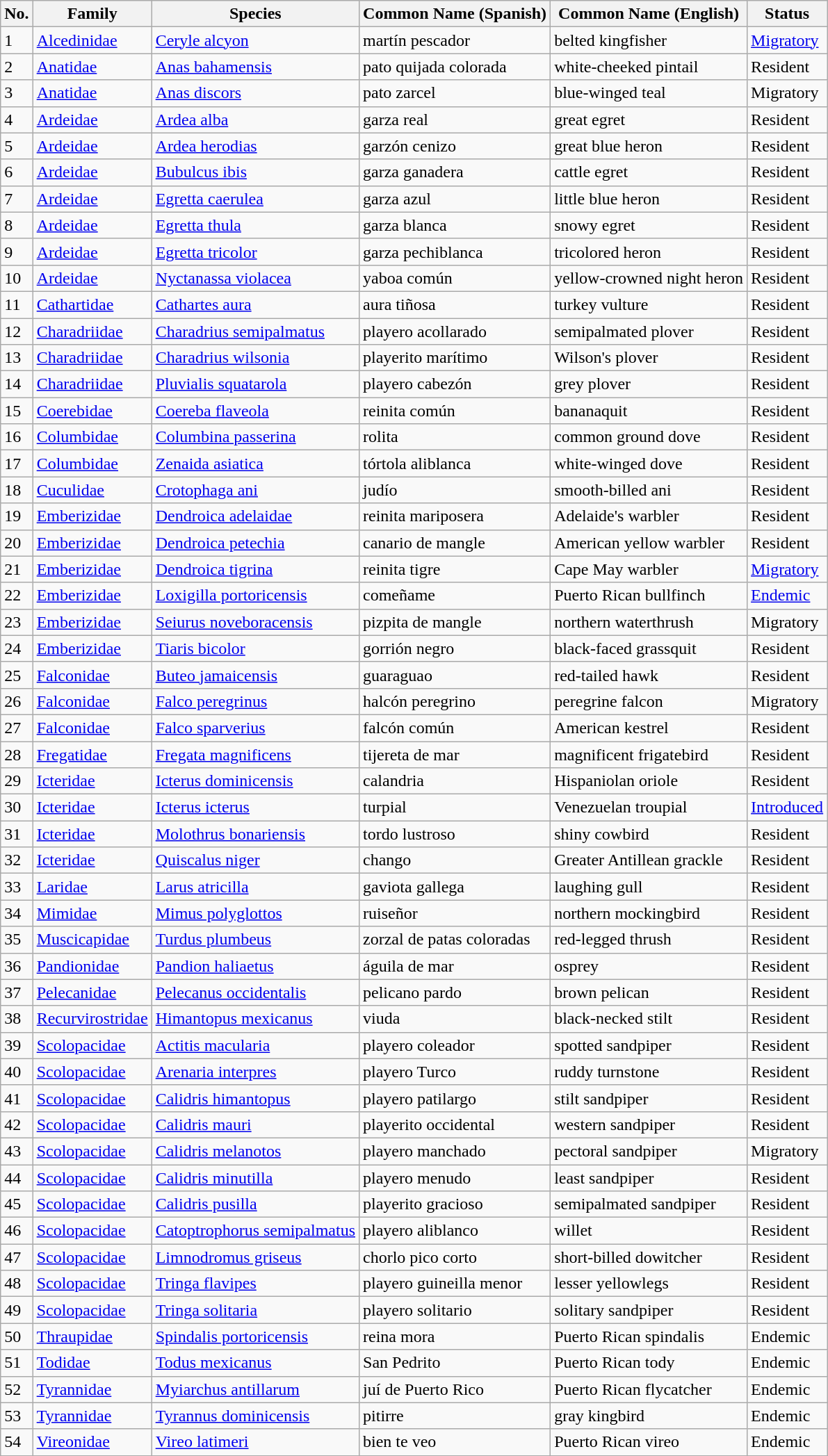<table class="wikitable sortable">
<tr>
<th>No.</th>
<th>Family</th>
<th>Species</th>
<th>Common Name (Spanish)</th>
<th>Common Name (English)</th>
<th>Status</th>
</tr>
<tr>
<td>1</td>
<td><a href='#'>Alcedinidae</a></td>
<td><a href='#'>Ceryle alcyon</a></td>
<td>martín pescador</td>
<td>belted kingfisher</td>
<td><a href='#'>Migratory</a></td>
</tr>
<tr>
<td>2</td>
<td><a href='#'>Anatidae</a></td>
<td><a href='#'>Anas bahamensis</a></td>
<td>pato quijada colorada</td>
<td>white-cheeked pintail</td>
<td>Resident</td>
</tr>
<tr>
<td>3</td>
<td><a href='#'>Anatidae</a></td>
<td><a href='#'>Anas discors</a></td>
<td>pato zarcel</td>
<td>blue-winged teal</td>
<td>Migratory</td>
</tr>
<tr>
<td>4</td>
<td><a href='#'>Ardeidae</a></td>
<td><a href='#'>Ardea alba</a></td>
<td>garza real</td>
<td>great egret</td>
<td>Resident</td>
</tr>
<tr>
<td>5</td>
<td><a href='#'>Ardeidae</a></td>
<td><a href='#'>Ardea herodias</a></td>
<td>garzón cenizo</td>
<td>great blue heron</td>
<td>Resident</td>
</tr>
<tr>
<td>6</td>
<td><a href='#'>Ardeidae</a></td>
<td><a href='#'>Bubulcus ibis</a></td>
<td>garza ganadera</td>
<td>cattle egret</td>
<td>Resident</td>
</tr>
<tr>
<td>7</td>
<td><a href='#'>Ardeidae</a></td>
<td><a href='#'>Egretta caerulea</a></td>
<td>garza azul</td>
<td>little blue heron</td>
<td>Resident</td>
</tr>
<tr>
<td>8</td>
<td><a href='#'>Ardeidae</a></td>
<td><a href='#'>Egretta thula</a></td>
<td>garza blanca</td>
<td>snowy egret</td>
<td>Resident</td>
</tr>
<tr>
<td>9</td>
<td><a href='#'>Ardeidae</a></td>
<td><a href='#'>Egretta tricolor</a></td>
<td>garza pechiblanca</td>
<td>tricolored heron</td>
<td>Resident</td>
</tr>
<tr>
<td>10</td>
<td><a href='#'>Ardeidae</a></td>
<td><a href='#'>Nyctanassa violacea</a></td>
<td>yaboa común</td>
<td>yellow-crowned night heron</td>
<td>Resident</td>
</tr>
<tr>
<td>11</td>
<td><a href='#'>Cathartidae</a></td>
<td><a href='#'>Cathartes aura</a></td>
<td>aura tiñosa</td>
<td>turkey vulture</td>
<td>Resident</td>
</tr>
<tr>
<td>12</td>
<td><a href='#'>Charadriidae</a></td>
<td><a href='#'>Charadrius semipalmatus</a></td>
<td>playero acollarado</td>
<td>semipalmated plover</td>
<td>Resident</td>
</tr>
<tr>
<td>13</td>
<td><a href='#'>Charadriidae</a></td>
<td><a href='#'>Charadrius wilsonia</a></td>
<td>playerito marítimo</td>
<td>Wilson's plover</td>
<td>Resident</td>
</tr>
<tr>
<td>14</td>
<td><a href='#'>Charadriidae</a></td>
<td><a href='#'>Pluvialis squatarola</a></td>
<td>playero cabezón</td>
<td>grey plover</td>
<td>Resident</td>
</tr>
<tr>
<td>15</td>
<td><a href='#'>Coerebidae</a></td>
<td><a href='#'>Coereba flaveola</a></td>
<td>reinita común</td>
<td>bananaquit</td>
<td>Resident</td>
</tr>
<tr>
<td>16</td>
<td><a href='#'>Columbidae</a></td>
<td><a href='#'>Columbina passerina</a></td>
<td>rolita</td>
<td>common ground dove</td>
<td>Resident</td>
</tr>
<tr>
<td>17</td>
<td><a href='#'>Columbidae</a></td>
<td><a href='#'>Zenaida asiatica</a></td>
<td>tórtola aliblanca</td>
<td>white-winged dove</td>
<td>Resident</td>
</tr>
<tr>
<td>18</td>
<td><a href='#'>Cuculidae</a></td>
<td><a href='#'>Crotophaga ani</a></td>
<td>judío</td>
<td>smooth-billed ani</td>
<td>Resident</td>
</tr>
<tr>
<td>19</td>
<td><a href='#'>Emberizidae</a></td>
<td><a href='#'>Dendroica adelaidae</a></td>
<td>reinita mariposera</td>
<td>Adelaide's warbler</td>
<td>Resident</td>
</tr>
<tr>
<td>20</td>
<td><a href='#'>Emberizidae</a></td>
<td><a href='#'>Dendroica petechia</a></td>
<td>canario de mangle</td>
<td>American yellow warbler</td>
<td>Resident</td>
</tr>
<tr>
<td>21</td>
<td><a href='#'>Emberizidae</a></td>
<td><a href='#'>Dendroica tigrina</a></td>
<td>reinita tigre</td>
<td>Cape May warbler</td>
<td><a href='#'>Migratory</a></td>
</tr>
<tr>
<td>22</td>
<td><a href='#'>Emberizidae</a></td>
<td><a href='#'>Loxigilla portoricensis</a></td>
<td>comeñame</td>
<td>Puerto Rican bullfinch</td>
<td><a href='#'>Endemic</a></td>
</tr>
<tr>
<td>23</td>
<td><a href='#'>Emberizidae</a></td>
<td><a href='#'>Seiurus noveboracensis</a></td>
<td>pizpita de mangle</td>
<td>northern waterthrush</td>
<td>Migratory</td>
</tr>
<tr>
<td>24</td>
<td><a href='#'>Emberizidae</a></td>
<td><a href='#'>Tiaris bicolor</a></td>
<td>gorrión negro</td>
<td>black-faced grassquit</td>
<td>Resident</td>
</tr>
<tr>
<td>25</td>
<td><a href='#'>Falconidae</a></td>
<td><a href='#'>Buteo jamaicensis</a></td>
<td>guaraguao</td>
<td>red-tailed hawk</td>
<td>Resident</td>
</tr>
<tr>
<td>26</td>
<td><a href='#'>Falconidae</a></td>
<td><a href='#'>Falco peregrinus</a></td>
<td>halcón peregrino</td>
<td>peregrine falcon</td>
<td>Migratory</td>
</tr>
<tr>
<td>27</td>
<td><a href='#'>Falconidae</a></td>
<td><a href='#'>Falco sparverius</a></td>
<td>falcón común</td>
<td>American kestrel</td>
<td>Resident</td>
</tr>
<tr>
<td>28</td>
<td><a href='#'>Fregatidae</a></td>
<td><a href='#'>Fregata magnificens</a></td>
<td>tijereta de mar</td>
<td>magnificent frigatebird</td>
<td>Resident</td>
</tr>
<tr>
<td>29</td>
<td><a href='#'>Icteridae</a></td>
<td><a href='#'>Icterus dominicensis</a></td>
<td>calandria</td>
<td>Hispaniolan oriole</td>
<td>Resident</td>
</tr>
<tr>
<td>30</td>
<td><a href='#'>Icteridae</a></td>
<td><a href='#'>Icterus icterus</a></td>
<td>turpial</td>
<td>Venezuelan troupial</td>
<td><a href='#'>Introduced</a></td>
</tr>
<tr>
<td>31</td>
<td><a href='#'>Icteridae</a></td>
<td><a href='#'>Molothrus bonariensis</a></td>
<td>tordo lustroso</td>
<td>shiny cowbird</td>
<td>Resident</td>
</tr>
<tr>
<td>32</td>
<td><a href='#'>Icteridae</a></td>
<td><a href='#'>Quiscalus niger</a></td>
<td>chango</td>
<td>Greater Antillean grackle</td>
<td>Resident</td>
</tr>
<tr>
<td>33</td>
<td><a href='#'>Laridae</a></td>
<td><a href='#'>Larus atricilla</a></td>
<td>gaviota gallega</td>
<td>laughing gull</td>
<td>Resident</td>
</tr>
<tr>
<td>34</td>
<td><a href='#'>Mimidae</a></td>
<td><a href='#'>Mimus polyglottos</a></td>
<td>ruiseñor</td>
<td>northern mockingbird</td>
<td>Resident</td>
</tr>
<tr>
<td>35</td>
<td><a href='#'>Muscicapidae</a></td>
<td><a href='#'>Turdus plumbeus</a></td>
<td>zorzal de patas coloradas</td>
<td>red-legged thrush</td>
<td>Resident</td>
</tr>
<tr>
<td>36</td>
<td><a href='#'>Pandionidae</a></td>
<td><a href='#'>Pandion haliaetus</a></td>
<td>águila de mar</td>
<td>osprey</td>
<td>Resident</td>
</tr>
<tr>
<td>37</td>
<td><a href='#'>Pelecanidae</a></td>
<td><a href='#'>Pelecanus occidentalis</a></td>
<td>pelicano pardo</td>
<td>brown pelican</td>
<td>Resident</td>
</tr>
<tr>
<td>38</td>
<td><a href='#'>Recurvirostridae</a></td>
<td><a href='#'>Himantopus mexicanus</a></td>
<td>viuda</td>
<td>black-necked stilt</td>
<td>Resident</td>
</tr>
<tr>
<td>39</td>
<td><a href='#'>Scolopacidae</a></td>
<td><a href='#'>Actitis macularia</a></td>
<td>playero coleador</td>
<td>spotted sandpiper</td>
<td>Resident</td>
</tr>
<tr>
<td>40</td>
<td><a href='#'>Scolopacidae</a></td>
<td><a href='#'>Arenaria interpres</a></td>
<td>playero Turco</td>
<td>ruddy turnstone</td>
<td>Resident</td>
</tr>
<tr>
<td>41</td>
<td><a href='#'>Scolopacidae</a></td>
<td><a href='#'>Calidris himantopus</a></td>
<td>playero patilargo</td>
<td>stilt sandpiper</td>
<td>Resident</td>
</tr>
<tr>
<td>42</td>
<td><a href='#'>Scolopacidae</a></td>
<td><a href='#'>Calidris mauri</a></td>
<td>playerito occidental</td>
<td>western sandpiper</td>
<td>Resident</td>
</tr>
<tr>
<td>43</td>
<td><a href='#'>Scolopacidae</a></td>
<td><a href='#'>Calidris melanotos</a></td>
<td>playero manchado</td>
<td>pectoral sandpiper</td>
<td>Migratory</td>
</tr>
<tr>
<td>44</td>
<td><a href='#'>Scolopacidae</a></td>
<td><a href='#'>Calidris minutilla</a></td>
<td>playero menudo</td>
<td>least sandpiper</td>
<td>Resident</td>
</tr>
<tr>
<td>45</td>
<td><a href='#'>Scolopacidae</a></td>
<td><a href='#'>Calidris pusilla</a></td>
<td>playerito gracioso</td>
<td>semipalmated sandpiper</td>
<td>Resident</td>
</tr>
<tr>
<td>46</td>
<td><a href='#'>Scolopacidae</a></td>
<td><a href='#'>Catoptrophorus semipalmatus</a></td>
<td>playero aliblanco</td>
<td>willet</td>
<td>Resident</td>
</tr>
<tr>
<td>47</td>
<td><a href='#'>Scolopacidae</a></td>
<td><a href='#'>Limnodromus griseus</a></td>
<td>chorlo pico corto</td>
<td>short-billed dowitcher</td>
<td>Resident</td>
</tr>
<tr>
<td>48</td>
<td><a href='#'>Scolopacidae</a></td>
<td><a href='#'>Tringa flavipes</a></td>
<td>playero guineilla menor</td>
<td>lesser yellowlegs</td>
<td>Resident</td>
</tr>
<tr>
<td>49</td>
<td><a href='#'>Scolopacidae</a></td>
<td><a href='#'>Tringa solitaria</a></td>
<td>playero solitario</td>
<td>solitary sandpiper</td>
<td>Resident</td>
</tr>
<tr>
<td>50</td>
<td><a href='#'>Thraupidae</a></td>
<td><a href='#'>Spindalis portoricensis</a></td>
<td>reina mora</td>
<td>Puerto Rican spindalis</td>
<td>Endemic</td>
</tr>
<tr>
<td>51</td>
<td><a href='#'>Todidae</a></td>
<td><a href='#'>Todus mexicanus</a></td>
<td>San Pedrito</td>
<td>Puerto Rican tody</td>
<td>Endemic</td>
</tr>
<tr>
<td>52</td>
<td><a href='#'>Tyrannidae</a></td>
<td><a href='#'>Myiarchus antillarum</a></td>
<td>juí de Puerto Rico</td>
<td>Puerto Rican flycatcher</td>
<td>Endemic</td>
</tr>
<tr>
<td>53</td>
<td><a href='#'>Tyrannidae</a></td>
<td><a href='#'>Tyrannus dominicensis</a></td>
<td>pitirre</td>
<td>gray kingbird</td>
<td>Endemic</td>
</tr>
<tr>
<td>54</td>
<td><a href='#'>Vireonidae</a></td>
<td><a href='#'>Vireo latimeri</a></td>
<td>bien te veo</td>
<td>Puerto Rican vireo</td>
<td>Endemic</td>
</tr>
<tr>
</tr>
<tr bgcolor=#ffffff class="sortbottom">
</tr>
</table>
